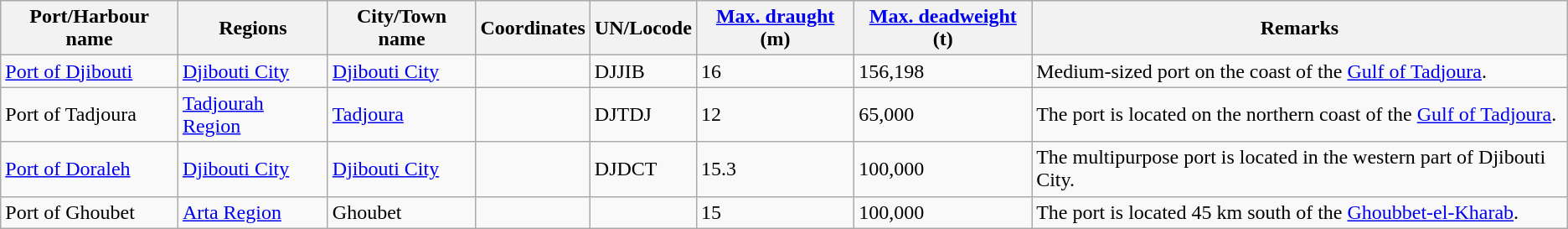<table class="wikitable sortable">
<tr>
<th>Port/Harbour name</th>
<th>Regions</th>
<th>City/Town name</th>
<th>Coordinates</th>
<th>UN/Locode</th>
<th><a href='#'>Max. draught</a> (m)</th>
<th><a href='#'>Max. deadweight</a> (t)</th>
<th>Remarks</th>
</tr>
<tr>
<td><a href='#'>Port of Djibouti</a></td>
<td><a href='#'>Djibouti City</a></td>
<td><a href='#'>Djibouti City</a></td>
<td></td>
<td>DJJIB</td>
<td>16</td>
<td>156,198</td>
<td>Medium-sized port on the coast of the <a href='#'>Gulf of Tadjoura</a>.</td>
</tr>
<tr>
<td>Port of Tadjoura</td>
<td><a href='#'>Tadjourah Region</a></td>
<td><a href='#'>Tadjoura</a></td>
<td></td>
<td>DJTDJ</td>
<td>12</td>
<td>65,000</td>
<td>The port is located on the northern coast of the <a href='#'>Gulf of Tadjoura</a>.</td>
</tr>
<tr>
<td><a href='#'>Port of Doraleh</a></td>
<td><a href='#'>Djibouti City</a></td>
<td><a href='#'>Djibouti City</a></td>
<td></td>
<td>DJDCT</td>
<td>15.3</td>
<td>100,000</td>
<td>The multipurpose port is located in the western part of Djibouti City.</td>
</tr>
<tr>
<td>Port of Ghoubet</td>
<td><a href='#'>Arta Region</a></td>
<td>Ghoubet</td>
<td></td>
<td></td>
<td>15</td>
<td>100,000</td>
<td>The port is located 45 km south of the <a href='#'>Ghoubbet-el-Kharab</a>.</td>
</tr>
</table>
